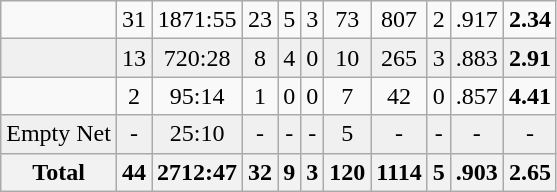<table class="wikitable sortable">
<tr align="center" bgcolor="">
<td></td>
<td>31</td>
<td>1871:55</td>
<td>23</td>
<td>5</td>
<td>3</td>
<td>73</td>
<td>807</td>
<td>2</td>
<td>.917</td>
<td><strong>2.34</strong></td>
</tr>
<tr align="center" bgcolor="f0f0f0">
<td></td>
<td>13</td>
<td>720:28</td>
<td>8</td>
<td>4</td>
<td>0</td>
<td>10</td>
<td>265</td>
<td>3</td>
<td>.883</td>
<td><strong>2.91</strong></td>
</tr>
<tr align="center" bgcolor="">
<td></td>
<td>2</td>
<td>95:14</td>
<td>1</td>
<td>0</td>
<td>0</td>
<td>7</td>
<td>42</td>
<td>0</td>
<td>.857</td>
<td><strong>4.41</strong></td>
</tr>
<tr align="center" bgcolor="f0f0f0">
<td>Empty Net</td>
<td>-</td>
<td>25:10</td>
<td>-</td>
<td>-</td>
<td>-</td>
<td>5</td>
<td>-</td>
<td>-</td>
<td>-</td>
<td>-</td>
</tr>
<tr>
<th>Total</th>
<th>44</th>
<th>2712:47</th>
<th>32</th>
<th>9</th>
<th>3</th>
<th>120</th>
<th>1114</th>
<th>5</th>
<th>.903</th>
<th>2.65</th>
</tr>
</table>
